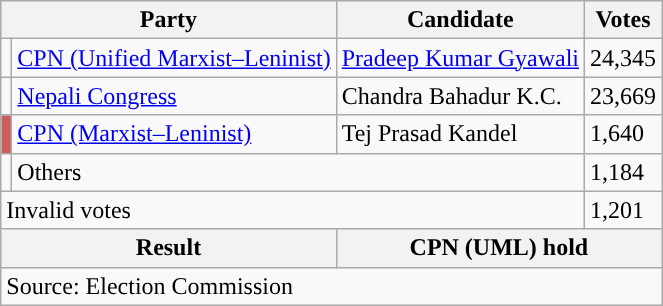<table class="wikitable">
<tr>
<th colspan="2">Party</th>
<th>Candidate</th>
<th>Votes</th>
</tr>
<tr>
<td style="background-color:"></td>
<td><a href='#'>CPN (Unified Marxist–Leninist)</a></td>
<td><a href='#'>Pradeep Kumar Gyawali</a></td>
<td>24,345</td>
</tr>
<tr>
<td style="background-color:"></td>
<td><a href='#'>Nepali Congress</a></td>
<td>Chandra Bahadur K.C.</td>
<td>23,669</td>
</tr>
<tr>
<td style="background-color:indianred"></td>
<td><a href='#'>CPN (Marxist–Leninist)</a></td>
<td>Tej Prasad Kandel</td>
<td>1,640</td>
</tr>
<tr>
<td></td>
<td colspan="2">Others</td>
<td>1,184</td>
</tr>
<tr>
<td colspan="3">Invalid votes</td>
<td>1,201</td>
</tr>
<tr>
<th colspan="2">Result</th>
<th colspan="2">CPN (UML) hold</th>
</tr>
<tr>
<td colspan="4">Source: Election Commission</td>
</tr>
</table>
